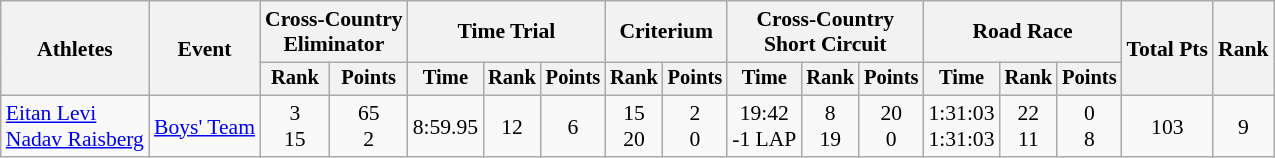<table class="wikitable" style="font-size:90%;">
<tr>
<th rowspan=2>Athletes</th>
<th rowspan=2>Event</th>
<th colspan=2>Cross-Country<br>Eliminator</th>
<th colspan=3>Time Trial</th>
<th colspan=2>Criterium</th>
<th colspan=3>Cross-Country<br>Short Circuit</th>
<th colspan=3>Road Race</th>
<th rowspan=2>Total Pts</th>
<th rowspan=2>Rank</th>
</tr>
<tr style="font-size:95%">
<th>Rank</th>
<th>Points</th>
<th>Time</th>
<th>Rank</th>
<th>Points</th>
<th>Rank</th>
<th>Points</th>
<th>Time</th>
<th>Rank</th>
<th>Points</th>
<th>Time</th>
<th>Rank</th>
<th>Points</th>
</tr>
<tr align=center>
<td align=left><a href='#'>Eitan Levi</a><br><a href='#'>Nadav Raisberg</a></td>
<td align=left><a href='#'>Boys' Team</a></td>
<td>3<br>15</td>
<td>65<br>2</td>
<td>8:59.95</td>
<td>12</td>
<td>6</td>
<td>15<br>20</td>
<td>2<br>0</td>
<td>19:42<br>-1 LAP</td>
<td>8<br>19</td>
<td>20<br>0</td>
<td>1:31:03<br>1:31:03</td>
<td>22<br>11</td>
<td>0<br>8</td>
<td>103</td>
<td>9</td>
</tr>
</table>
